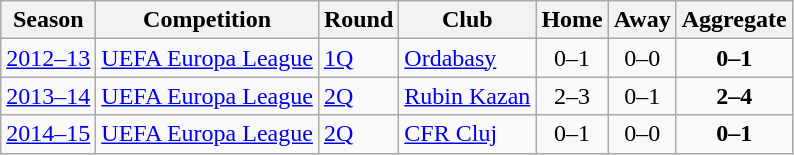<table class="wikitable" style="text-align:center">
<tr>
<th>Season</th>
<th>Competition</th>
<th>Round</th>
<th>Club</th>
<th>Home</th>
<th>Away</th>
<th>Aggregate</th>
</tr>
<tr>
<td><a href='#'>2012–13</a></td>
<td align="left"><a href='#'>UEFA Europa League</a></td>
<td align="left"><a href='#'>1Q</a></td>
<td align="left"> <a href='#'>Ordabasy</a></td>
<td>0–1</td>
<td>0–0</td>
<td><strong>0–1</strong></td>
</tr>
<tr>
<td><a href='#'>2013–14</a></td>
<td align="left"><a href='#'>UEFA Europa League</a></td>
<td align="left"><a href='#'>2Q</a></td>
<td align="left"> <a href='#'>Rubin Kazan</a></td>
<td>2–3</td>
<td>0–1</td>
<td><strong>2–4</strong></td>
</tr>
<tr>
<td><a href='#'>2014–15</a></td>
<td align="left"><a href='#'>UEFA Europa League</a></td>
<td align="left"><a href='#'>2Q</a></td>
<td align="left"> <a href='#'>CFR Cluj</a></td>
<td>0–1</td>
<td>0–0</td>
<td><strong>0–1</strong></td>
</tr>
</table>
